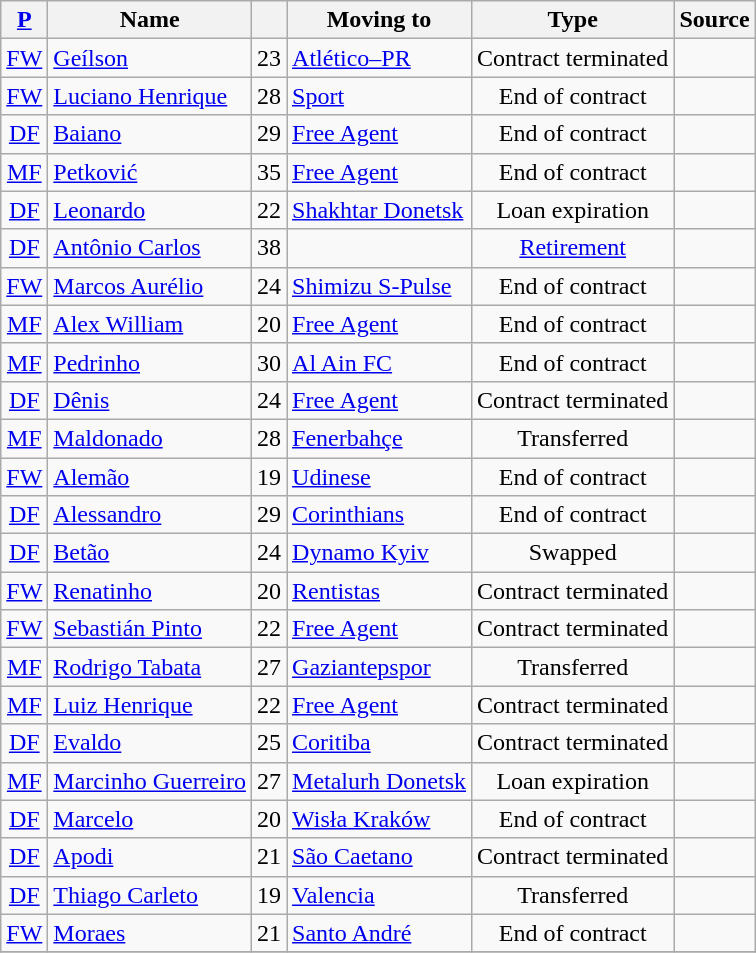<table class="wikitable sortable" style="text-align:center;">
<tr>
<th><a href='#'>P</a></th>
<th>Name</th>
<th></th>
<th>Moving to</th>
<th>Type</th>
<th>Source</th>
</tr>
<tr --->
<td><a href='#'>FW</a></td>
<td style="text-align:left;"> <a href='#'>Geílson</a></td>
<td>23</td>
<td style="text-align:left;"><a href='#'>Atlético–PR</a></td>
<td>Contract terminated</td>
<td></td>
</tr>
<tr --->
<td><a href='#'>FW</a></td>
<td style="text-align:left;"> <a href='#'>Luciano Henrique</a></td>
<td>28</td>
<td style="text-align:left;"><a href='#'>Sport</a></td>
<td>End of contract</td>
<td></td>
</tr>
<tr --->
<td><a href='#'>DF</a></td>
<td style="text-align:left;"> <a href='#'>Baiano</a></td>
<td>29</td>
<td style="text-align:left;"><a href='#'>Free Agent</a></td>
<td>End of contract</td>
<td></td>
</tr>
<tr --->
<td><a href='#'>MF</a></td>
<td style="text-align:left;"> <a href='#'>Petković</a></td>
<td>35</td>
<td style="text-align:left;"><a href='#'>Free Agent</a></td>
<td>End of contract</td>
<td></td>
</tr>
<tr --->
<td><a href='#'>DF</a></td>
<td style="text-align:left;"> <a href='#'>Leonardo</a></td>
<td>22</td>
<td style="text-align:left;"><a href='#'>Shakhtar Donetsk</a> </td>
<td>Loan expiration</td>
<td></td>
</tr>
<tr --->
<td><a href='#'>DF</a></td>
<td style="text-align:left;"> <a href='#'>Antônio Carlos</a></td>
<td>38</td>
<td style="text-align:left;"></td>
<td><a href='#'>Retirement</a></td>
<td></td>
</tr>
<tr --->
<td><a href='#'>FW</a></td>
<td style="text-align:left;"> <a href='#'>Marcos Aurélio</a></td>
<td>24</td>
<td style="text-align:left;"><a href='#'>Shimizu S-Pulse</a> </td>
<td>End of contract</td>
<td></td>
</tr>
<tr --->
<td><a href='#'>MF</a></td>
<td style="text-align:left;"> <a href='#'>Alex William</a></td>
<td>20</td>
<td style="text-align:left;"><a href='#'>Free Agent</a></td>
<td>End of contract</td>
<td></td>
</tr>
<tr --->
<td><a href='#'>MF</a></td>
<td style="text-align:left;"> <a href='#'>Pedrinho</a></td>
<td>30</td>
<td style="text-align:left;"><a href='#'>Al Ain FC</a> </td>
<td>End of contract</td>
<td></td>
</tr>
<tr --->
<td><a href='#'>DF</a></td>
<td style="text-align:left;"> <a href='#'>Dênis</a></td>
<td>24</td>
<td style="text-align:left;"><a href='#'>Free Agent</a></td>
<td>Contract terminated</td>
<td></td>
</tr>
<tr --->
<td><a href='#'>MF</a></td>
<td style="text-align:left;"> <a href='#'>Maldonado</a></td>
<td>28</td>
<td style="text-align:left;"><a href='#'>Fenerbahçe</a> </td>
<td>Transferred</td>
<td></td>
</tr>
<tr --->
<td><a href='#'>FW</a></td>
<td style="text-align:left;"> <a href='#'>Alemão</a></td>
<td>19</td>
<td style="text-align:left;"><a href='#'>Udinese</a> </td>
<td>End of contract</td>
<td></td>
</tr>
<tr --->
<td><a href='#'>DF</a></td>
<td style="text-align:left;"> <a href='#'>Alessandro</a></td>
<td>29</td>
<td style="text-align:left;"><a href='#'>Corinthians</a></td>
<td>End of contract</td>
<td></td>
</tr>
<tr --->
<td><a href='#'>DF</a></td>
<td style="text-align:left;"> <a href='#'>Betão</a></td>
<td>24</td>
<td style="text-align:left;"><a href='#'>Dynamo Kyiv</a> </td>
<td>Swapped</td>
<td></td>
</tr>
<tr --->
<td><a href='#'>FW</a></td>
<td style="text-align:left;"> <a href='#'>Renatinho</a></td>
<td>20</td>
<td style="text-align:left;"><a href='#'>Rentistas</a> </td>
<td>Contract terminated</td>
<td></td>
</tr>
<tr --->
<td><a href='#'>FW</a></td>
<td style="text-align:left;"> <a href='#'>Sebastián Pinto</a></td>
<td>22</td>
<td style="text-align:left;"><a href='#'>Free Agent</a></td>
<td>Contract terminated</td>
<td></td>
</tr>
<tr --->
<td><a href='#'>MF</a></td>
<td style="text-align:left;"> <a href='#'>Rodrigo Tabata</a></td>
<td>27</td>
<td style="text-align:left;"><a href='#'>Gaziantepspor</a> </td>
<td>Transferred</td>
<td></td>
</tr>
<tr --->
<td><a href='#'>MF</a></td>
<td style="text-align:left;"> <a href='#'>Luiz Henrique</a></td>
<td>22</td>
<td style="text-align:left;"><a href='#'>Free Agent</a></td>
<td>Contract terminated</td>
<td></td>
</tr>
<tr --->
<td><a href='#'>DF</a></td>
<td style="text-align:left;"> <a href='#'>Evaldo</a></td>
<td>25</td>
<td style="text-align:left;"><a href='#'>Coritiba</a></td>
<td>Contract terminated</td>
<td></td>
</tr>
<tr --->
<td><a href='#'>MF</a></td>
<td style="text-align:left;"> <a href='#'>Marcinho Guerreiro</a></td>
<td>27</td>
<td style="text-align:left;"><a href='#'>Metalurh Donetsk</a> </td>
<td>Loan expiration</td>
<td></td>
</tr>
<tr --->
<td><a href='#'>DF</a></td>
<td style="text-align:left;"> <a href='#'>Marcelo</a></td>
<td>20</td>
<td style="text-align:left;"><a href='#'>Wisła Kraków</a> </td>
<td>End of contract</td>
<td></td>
</tr>
<tr --->
<td><a href='#'>DF</a></td>
<td style="text-align:left;"> <a href='#'>Apodi</a></td>
<td>21</td>
<td style="text-align:left;"><a href='#'>São Caetano</a></td>
<td>Contract terminated</td>
<td></td>
</tr>
<tr --->
<td><a href='#'>DF</a></td>
<td style="text-align:left;"> <a href='#'>Thiago Carleto</a></td>
<td>19</td>
<td style="text-align:left;"><a href='#'>Valencia</a> </td>
<td>Transferred</td>
<td></td>
</tr>
<tr --->
<td><a href='#'>FW</a></td>
<td style="text-align:left;"> <a href='#'>Moraes</a></td>
<td>21</td>
<td style="text-align:left;"><a href='#'>Santo André</a></td>
<td>End of contract</td>
<td></td>
</tr>
<tr --->
</tr>
</table>
